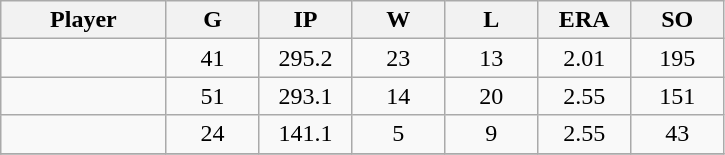<table class="wikitable sortable">
<tr>
<th bgcolor="#DDDDFF" width="16%">Player</th>
<th bgcolor="#DDDDFF" width="9%">G</th>
<th bgcolor="#DDDDFF" width="9%">IP</th>
<th bgcolor="#DDDDFF" width="9%">W</th>
<th bgcolor="#DDDDFF" width="9%">L</th>
<th bgcolor="#DDDDFF" width="9%">ERA</th>
<th bgcolor="#DDDDFF" width="9%">SO</th>
</tr>
<tr align="center">
<td></td>
<td>41</td>
<td>295.2</td>
<td>23</td>
<td>13</td>
<td>2.01</td>
<td>195</td>
</tr>
<tr align="center">
<td></td>
<td>51</td>
<td>293.1</td>
<td>14</td>
<td>20</td>
<td>2.55</td>
<td>151</td>
</tr>
<tr align="center">
<td></td>
<td>24</td>
<td>141.1</td>
<td>5</td>
<td>9</td>
<td>2.55</td>
<td>43</td>
</tr>
<tr align="center">
</tr>
</table>
